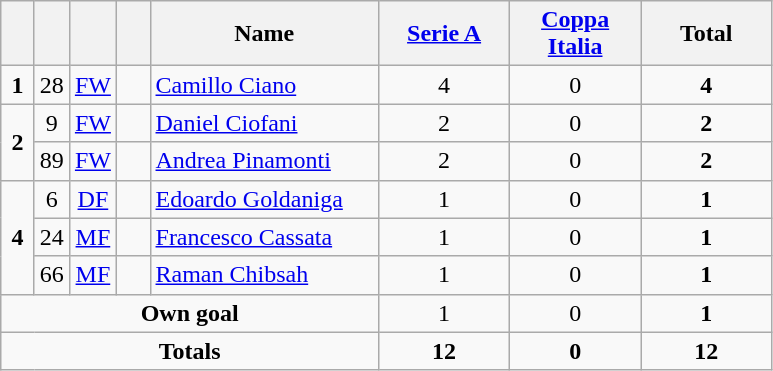<table class="wikitable" style="text-align:center">
<tr>
<th width=15></th>
<th width=15></th>
<th width=15></th>
<th width=15></th>
<th width=145>Name</th>
<th width=80><strong><a href='#'>Serie A</a></strong></th>
<th width=80><strong><a href='#'>Coppa Italia</a></strong></th>
<th width=80>Total</th>
</tr>
<tr>
<td><strong>1</strong></td>
<td>28</td>
<td><a href='#'>FW</a></td>
<td></td>
<td align=left><a href='#'>Camillo Ciano</a></td>
<td>4</td>
<td>0</td>
<td><strong>4</strong></td>
</tr>
<tr>
<td rowspan=2><strong>2</strong></td>
<td>9</td>
<td><a href='#'>FW</a></td>
<td></td>
<td align=left><a href='#'>Daniel Ciofani</a></td>
<td>2</td>
<td>0</td>
<td><strong>2</strong></td>
</tr>
<tr>
<td>89</td>
<td><a href='#'>FW</a></td>
<td></td>
<td align=left><a href='#'>Andrea Pinamonti</a></td>
<td>2</td>
<td>0</td>
<td><strong>2</strong></td>
</tr>
<tr>
<td rowspan=3><strong>4</strong></td>
<td>6</td>
<td><a href='#'>DF</a></td>
<td></td>
<td align=left><a href='#'>Edoardo Goldaniga</a></td>
<td>1</td>
<td>0</td>
<td><strong>1</strong></td>
</tr>
<tr>
<td>24</td>
<td><a href='#'>MF</a></td>
<td></td>
<td align=left><a href='#'>Francesco Cassata</a></td>
<td>1</td>
<td>0</td>
<td><strong>1</strong></td>
</tr>
<tr>
<td>66</td>
<td><a href='#'>MF</a></td>
<td></td>
<td align=left><a href='#'>Raman Chibsah</a></td>
<td>1</td>
<td>0</td>
<td><strong>1</strong></td>
</tr>
<tr>
<td colspan=5><strong>Own goal</strong></td>
<td>1</td>
<td>0</td>
<td><strong>1</strong></td>
</tr>
<tr>
<td colspan=5><strong>Totals</strong></td>
<td><strong>12</strong></td>
<td><strong>0</strong></td>
<td><strong>12</strong></td>
</tr>
</table>
